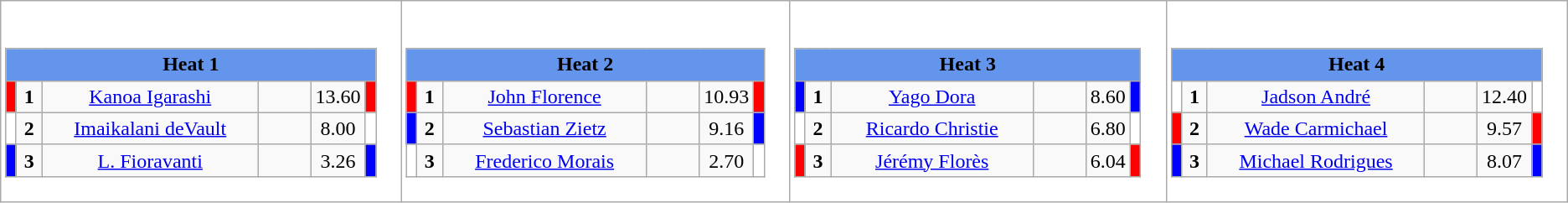<table class="wikitable" style="background:#fff;">
<tr>
<td><div><br><table class="wikitable">
<tr>
<td colspan="6"  style="text-align:center; background:#6495ed;"><strong>Heat 1</strong></td>
</tr>
<tr>
<td style="width:01px; background: #f00;"></td>
<td style="width:14px; text-align:center;"><strong>1</strong></td>
<td style="width:170px; text-align:center;"><a href='#'>Kanoa Igarashi</a></td>
<td style="width:40px; text-align:center;"></td>
<td style="width:20px; text-align:center;">13.60</td>
<td style="width:01px; background: #f00;"></td>
</tr>
<tr>
<td style="width:01px; background: #fff;"></td>
<td style="width:14px; text-align:center;"><strong>2</strong></td>
<td style="width:180px; text-align:center;"><a href='#'>Imaikalani deVault</a></td>
<td style="width:40px; text-align:center;"></td>
<td style="width:20px; text-align:center;">8.00</td>
<td style="width:01px; background: #fff;"></td>
</tr>
<tr>
<td style="width:01px; background: #00f;"></td>
<td style="width:14px; text-align:center;"><strong>3</strong></td>
<td style="width:170px; text-align:center;"><a href='#'>L. Fioravanti</a></td>
<td style="width:40px; text-align:center;"></td>
<td style="width:20px; text-align:center;">3.26</td>
<td style="width:01px; background: #00f;"></td>
</tr>
</table>
</div></td>
<td><div><br><table class="wikitable">
<tr>
<td colspan="6"  style="text-align:center; background:#6495ed;"><strong>Heat 2</strong></td>
</tr>
<tr>
<td style="width:01px; background: #f00;"></td>
<td style="width:14px; text-align:center;"><strong>1</strong></td>
<td style="width:170px; text-align:center;"><a href='#'>John Florence</a></td>
<td style="width:40px; text-align:center;"></td>
<td style="width:20px; text-align:center;">10.93</td>
<td style="width:01px; background: #f00;"></td>
</tr>
<tr>
<td style="width:01px; background: #00f;"></td>
<td style="width:14px; text-align:center;"><strong>2</strong></td>
<td style="width:170px; text-align:center;"><a href='#'>Sebastian Zietz</a></td>
<td style="width:40px; text-align:center;"></td>
<td style="width:20px; text-align:center;">9.16</td>
<td style="width:01px; background: #00f;"></td>
</tr>
<tr>
<td style="width:01px; background: #fff;"></td>
<td style="width:14px; text-align:center;"><strong>3</strong></td>
<td style="width:170px; text-align:center;"><a href='#'>Frederico Morais</a></td>
<td style="width:40px; text-align:center;"></td>
<td style="width:20px; text-align:center;">2.70</td>
<td style="width:01px; background: #fff;"></td>
</tr>
</table>
</div></td>
<td><div><br><table class="wikitable">
<tr>
<td colspan="6"  style="text-align:center; background:#6495ed;"><strong>Heat 3</strong></td>
</tr>
<tr>
<td style="width:01px; background: #00f;"></td>
<td style="width:14px; text-align:center;"><strong>1</strong></td>
<td style="width:170px; text-align:center;"><a href='#'>Yago Dora</a></td>
<td style="width:40px; text-align:center;"></td>
<td style="width:20px; text-align:center;">8.60</td>
<td style="width:01px; background: #00f;"></td>
</tr>
<tr>
<td style="width:01px; background: #fff;"></td>
<td style="width:14px; text-align:center;"><strong>2</strong></td>
<td style="width:170px; text-align:center;"><a href='#'>Ricardo Christie</a></td>
<td style="width:40px; text-align:center;"></td>
<td style="width:20px; text-align:center;">6.80</td>
<td style="width:01px; background: #fff;"></td>
</tr>
<tr>
<td style="width:01px; background: #f00;"></td>
<td style="width:14px; text-align:center;"><strong>3</strong></td>
<td style="width:170px; text-align:center;"><a href='#'>Jérémy Florès</a></td>
<td style="width:40px; text-align:center;"></td>
<td style="width:20px; text-align:center;">6.04</td>
<td style="width:01px; background: #f00;"></td>
</tr>
</table>
</div></td>
<td><div><br><table class="wikitable">
<tr>
<td colspan="6"  style="text-align:center; background:#6495ed;"><strong>Heat 4</strong></td>
</tr>
<tr>
<td style="width:01px; background: #fff;"></td>
<td style="width:14px; text-align:center;"><strong>1</strong></td>
<td style="width:170px; text-align:center;"><a href='#'>Jadson André</a></td>
<td style="width:40px; text-align:center;"></td>
<td style="width:20px; text-align:center;">12.40</td>
<td style="width:01px; background: #fff;"></td>
</tr>
<tr>
<td style="width:01px; background: #f00;"></td>
<td style="width:14px; text-align:center;"><strong>2</strong></td>
<td style="width:170px; text-align:center;"><a href='#'>Wade Carmichael</a></td>
<td style="width:40px; text-align:center;"></td>
<td style="width:20px; text-align:center;">9.57</td>
<td style="width:01px; background: #f00;"></td>
</tr>
<tr>
<td style="width:01px; background: #00f;"></td>
<td style="width:14px; text-align:center;"><strong>3</strong></td>
<td style="width:180px; text-align:center;"><a href='#'>Michael Rodrigues</a></td>
<td style="width:40px; text-align:center;"></td>
<td style="width:20px; text-align:center;">8.07</td>
<td style="width:01px; background: #00f;"></td>
</tr>
</table>
</div></td>
</tr>
</table>
